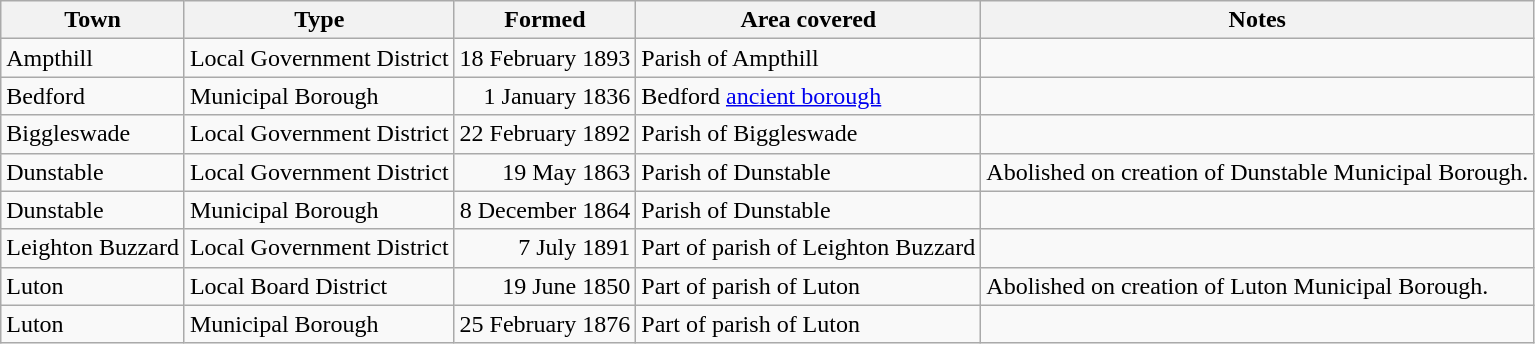<table class="wikitable sortable">
<tr>
<th>Town</th>
<th>Type</th>
<th>Formed</th>
<th class="unsortable">Area covered</th>
<th class="unsortable">Notes</th>
</tr>
<tr>
<td>Ampthill</td>
<td>Local Government District</td>
<td style="text-align: right;">18 February 1893</td>
<td>Parish of Ampthill</td>
<td></td>
</tr>
<tr>
<td>Bedford</td>
<td>Municipal Borough</td>
<td style="text-align: right;">1 January 1836</td>
<td>Bedford <a href='#'>ancient borough</a></td>
<td></td>
</tr>
<tr>
<td>Biggleswade</td>
<td>Local Government District</td>
<td style="text-align: right;">22 February 1892</td>
<td>Parish of Biggleswade</td>
<td></td>
</tr>
<tr>
<td>Dunstable</td>
<td>Local Government District</td>
<td style="text-align: right;">19 May 1863</td>
<td>Parish of Dunstable</td>
<td>Abolished on creation of Dunstable Municipal Borough.</td>
</tr>
<tr>
<td>Dunstable</td>
<td>Municipal Borough</td>
<td style="text-align: right;">8 December 1864</td>
<td>Parish of Dunstable</td>
<td></td>
</tr>
<tr>
<td>Leighton Buzzard</td>
<td>Local Government District</td>
<td style="text-align: right;">7 July 1891</td>
<td>Part of parish of Leighton Buzzard</td>
<td></td>
</tr>
<tr>
<td>Luton</td>
<td>Local Board District</td>
<td style="text-align: right;">19 June 1850</td>
<td>Part of parish of Luton</td>
<td>Abolished on creation of Luton Municipal Borough.</td>
</tr>
<tr>
<td>Luton</td>
<td>Municipal Borough</td>
<td style="text-align: right;">25 February 1876</td>
<td>Part of parish of Luton</td>
<td></td>
</tr>
</table>
